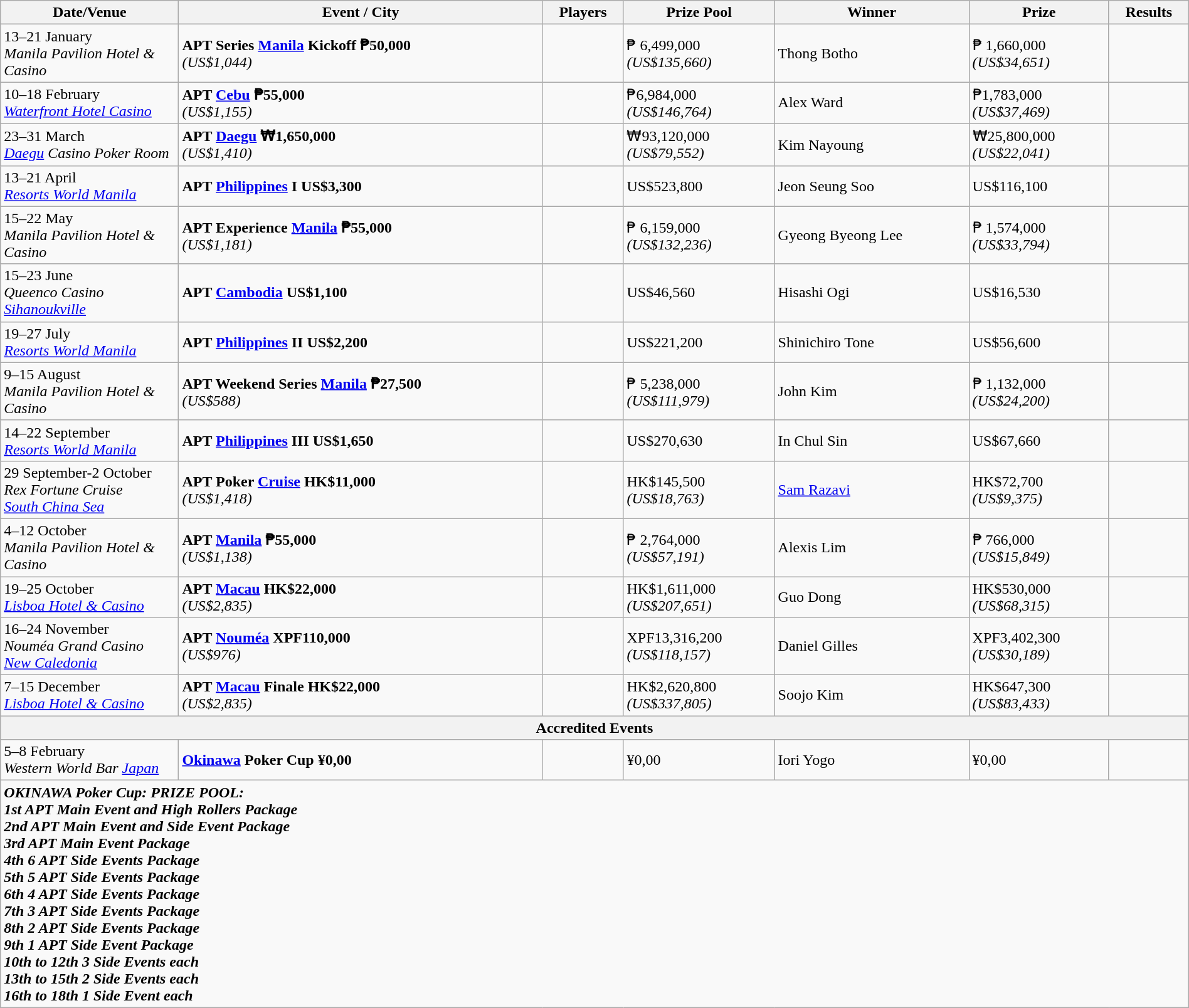<table class="wikitable" width="100%">
<tr>
<th width="15%">Date/Venue</th>
<th !width="20%">Event / City</th>
<th !width="11%">Players</th>
<th !width="12%">Prize Pool</th>
<th !width="16%">Winner</th>
<th !width="12%">Prize</th>
<th !width="14%">Results</th>
</tr>
<tr>
<td>13–21 January<br><em>Manila Pavilion Hotel & Casino</em></td>
<td> <strong>APT Series <a href='#'>Manila</a> Kickoff ₱50,000</strong><br><em>(US$1,044)</em></td>
<td></td>
<td>₱ 6,499,000<br><em>(US$135,660)</em></td>
<td> Thong Botho</td>
<td>₱ 1,660,000<br><em>(US$34,651)</em></td>
<td></td>
</tr>
<tr>
<td>10–18 February<br><em><a href='#'>Waterfront Hotel Casino</a></em></td>
<td> <strong>APT <a href='#'>Cebu</a> ₱55,000</strong><br><em>(US$1,155)</em></td>
<td></td>
<td>₱6,984,000<br><em>(US$146,764)</em></td>
<td> Alex Ward</td>
<td>₱1,783,000<br><em>(US$37,469)</em></td>
<td></td>
</tr>
<tr>
<td>23–31 March<br><em><a href='#'>Daegu</a> Casino Poker Room</em></td>
<td> <strong>APT <a href='#'>Daegu</a> ₩1,650,000</strong><br><em>(US$1,410)</em></td>
<td></td>
<td>₩93,120,000<br><em>(US$79,552)</em></td>
<td> Kim Nayoung</td>
<td>₩25,800,000<br><em>(US$22,041)</em></td>
<td></td>
</tr>
<tr>
<td>13–21 April<br><em><a href='#'>Resorts World Manila</a></em></td>
<td> <strong>APT <a href='#'>Philippines</a> I US$3,300</strong></td>
<td></td>
<td>US$523,800</td>
<td> Jeon Seung Soo</td>
<td>US$116,100</td>
<td></td>
</tr>
<tr>
<td>15–22 May<br><em>Manila Pavilion Hotel & Casino</em></td>
<td> <strong>APT Experience <a href='#'>Manila</a> ₱55,000</strong><br><em>(US$1,181)</em></td>
<td></td>
<td>₱ 6,159,000<br><em>(US$132,236)</em></td>
<td> Gyeong Byeong Lee</td>
<td>₱ 1,574,000<br><em>(US$33,794)</em></td>
<td></td>
</tr>
<tr>
<td>15–23 June<br><em>Queenco Casino <a href='#'>Sihanoukville</a></em></td>
<td> <strong>APT <a href='#'>Cambodia</a> US$1,100</strong></td>
<td></td>
<td>US$46,560</td>
<td> Hisashi Ogi</td>
<td>US$16,530</td>
<td></td>
</tr>
<tr>
<td>19–27 July<br><em><a href='#'>Resorts World Manila</a></em></td>
<td> <strong>APT <a href='#'>Philippines</a> II US$2,200</strong></td>
<td></td>
<td>US$221,200</td>
<td> Shinichiro Tone</td>
<td>US$56,600</td>
<td></td>
</tr>
<tr>
<td>9–15 August<br><em>Manila Pavilion Hotel & Casino</em></td>
<td> <strong>APT Weekend Series <a href='#'>Manila</a> ₱27,500</strong><br><em>(US$588)</em></td>
<td></td>
<td>₱ 5,238,000<br><em>(US$111,979)</em></td>
<td> John Kim</td>
<td>₱ 1,132,000<br><em>(US$24,200)</em></td>
<td></td>
</tr>
<tr>
<td>14–22 September<br><em><a href='#'>Resorts World Manila</a></em></td>
<td> <strong>APT <a href='#'>Philippines</a> III US$1,650</strong></td>
<td></td>
<td>US$270,630</td>
<td> In Chul Sin</td>
<td>US$67,660</td>
<td></td>
</tr>
<tr>
<td>29 September-2 October<br><em>Rex Fortune Cruise<br><a href='#'>South China Sea</a></em></td>
<td> <strong>APT Poker <a href='#'>Cruise</a> HK$11,000</strong><br><em>(US$1,418)</em></td>
<td></td>
<td>HK$145,500<br><em>(US$18,763)</em></td>
<td> <a href='#'>Sam Razavi</a></td>
<td>HK$72,700<br><em>(US$9,375)</em></td>
<td></td>
</tr>
<tr>
<td>4–12 October<br><em>Manila Pavilion Hotel & Casino</em></td>
<td> <strong>APT <a href='#'>Manila</a> ₱55,000</strong><br><em>(US$1,138)</em></td>
<td></td>
<td>₱ 2,764,000<br><em>(US$57,191)</em></td>
<td> Alexis Lim</td>
<td>₱ 766,000<br><em>(US$15,849)</em></td>
<td></td>
</tr>
<tr>
<td>19–25 October<br><em><a href='#'>Lisboa Hotel & Casino</a></em></td>
<td> <strong>APT <a href='#'>Macau</a> HK$22,000</strong><br><em>(US$2,835)</em></td>
<td></td>
<td>HK$1,611,000<br><em>(US$207,651)</em></td>
<td> Guo Dong</td>
<td>HK$530,000<br><em>(US$68,315)</em></td>
<td></td>
</tr>
<tr>
<td>16–24 November<br><em>Nouméa Grand Casino<br><a href='#'>New Caledonia</a></em></td>
<td> <strong>APT <a href='#'>Nouméa</a> XPF110,000</strong><br><em>(US$976)</em></td>
<td></td>
<td>XPF13,316,200<br><em>(US$118,157)</em></td>
<td> Daniel Gilles</td>
<td>XPF3,402,300<br><em>(US$30,189)</em></td>
<td></td>
</tr>
<tr>
<td>7–15 December<br><em><a href='#'>Lisboa Hotel & Casino</a></em></td>
<td> <strong>APT <a href='#'>Macau</a> Finale HK$22,000</strong><br><em>(US$2,835)</em></td>
<td></td>
<td>HK$2,620,800<br><em>(US$337,805)</em></td>
<td> Soojo Kim</td>
<td>HK$647,300<br><em>(US$83,433)</em></td>
<td></td>
</tr>
<tr>
<th colspan="7">Accredited Events</th>
</tr>
<tr>
<td>5–8 February<br><em>Western World Bar <a href='#'>Japan</a></em></td>
<td> <strong><a href='#'>Okinawa</a> Poker Cup ¥0,00</strong></td>
<td></td>
<td>¥0,00</td>
<td> Iori Yogo</td>
<td>¥0,00</td>
<td></td>
</tr>
<tr>
<td colspan="7"><strong><em>OKINAWA Poker Cup: PRIZE POOL:<strong><br></strong>1st<strong> APT Main Event and High Rollers Package<br></strong>2nd<strong> APT Main Event and Side Event Package<br></strong>3rd<strong> APT Main Event Package<br></strong>4th<strong> 6 APT Side Events Package<br></strong>5th<strong> 5 APT Side Events Package<br></strong>6th<strong> 4 APT Side Events Package<br></strong>7th<strong> 3 APT Side Events Package<br></strong>8th<strong> 2 APT Side Events Package<br></strong>9th<strong> 1 APT Side Event Package<br></strong>10th to 12th<strong> 3 Side Events each<br></strong>13th to 15th<strong> 2 Side Events each<br></strong>16th to 18th<strong> 1 Side Event each<em></td>
</tr>
</table>
